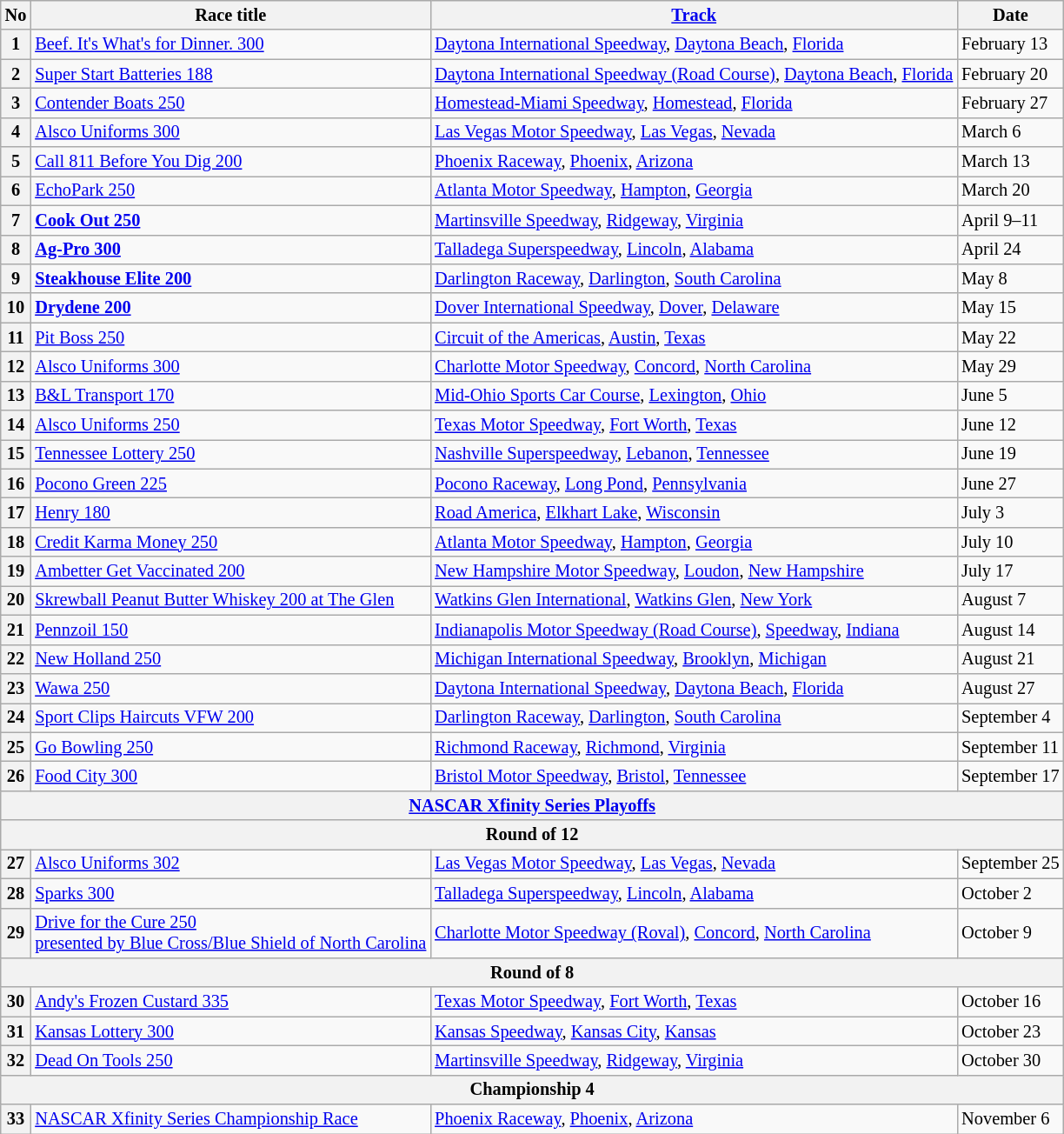<table class="wikitable" style="font-size:85%">
<tr>
<th>No</th>
<th>Race title</th>
<th><a href='#'>Track</a></th>
<th>Date</th>
</tr>
<tr>
<th>1</th>
<td><a href='#'>Beef. It's What's for Dinner. 300</a></td>
<td><a href='#'>Daytona International Speedway</a>, <a href='#'>Daytona Beach</a>, <a href='#'>Florida</a></td>
<td>February 13</td>
</tr>
<tr>
<th>2</th>
<td><a href='#'>Super Start Batteries 188</a></td>
<td><a href='#'>Daytona International Speedway (Road Course)</a>, <a href='#'>Daytona Beach</a>, <a href='#'>Florida</a></td>
<td>February 20</td>
</tr>
<tr>
<th>3</th>
<td><a href='#'>Contender Boats 250</a></td>
<td><a href='#'>Homestead-Miami Speedway</a>, <a href='#'>Homestead</a>, <a href='#'>Florida</a></td>
<td>February 27</td>
</tr>
<tr>
<th>4</th>
<td><a href='#'>Alsco Uniforms 300</a></td>
<td><a href='#'>Las Vegas Motor Speedway</a>, <a href='#'>Las Vegas</a>, <a href='#'>Nevada</a></td>
<td>March 6</td>
</tr>
<tr>
<th>5</th>
<td><a href='#'>Call 811 Before You Dig 200</a></td>
<td><a href='#'>Phoenix Raceway</a>, <a href='#'>Phoenix</a>, <a href='#'>Arizona</a></td>
<td>March 13</td>
</tr>
<tr>
<th>6</th>
<td><a href='#'>EchoPark 250</a></td>
<td><a href='#'>Atlanta Motor Speedway</a>, <a href='#'>Hampton</a>, <a href='#'>Georgia</a></td>
<td>March 20</td>
</tr>
<tr>
<th>7</th>
<td><strong><a href='#'>Cook Out 250</a></strong></td>
<td><a href='#'>Martinsville Speedway</a>, <a href='#'>Ridgeway</a>, <a href='#'>Virginia</a></td>
<td>April 9–11</td>
</tr>
<tr>
<th>8</th>
<td><strong><a href='#'>Ag-Pro 300</a></strong></td>
<td><a href='#'>Talladega Superspeedway</a>, <a href='#'>Lincoln</a>, <a href='#'>Alabama</a></td>
<td>April 24</td>
</tr>
<tr>
<th>9</th>
<td><strong><a href='#'>Steakhouse Elite 200</a></strong></td>
<td><a href='#'>Darlington Raceway</a>, <a href='#'>Darlington</a>, <a href='#'>South Carolina</a></td>
<td>May 8</td>
</tr>
<tr>
<th>10</th>
<td><strong><a href='#'>Drydene 200</a></strong></td>
<td><a href='#'>Dover International Speedway</a>, <a href='#'>Dover</a>, <a href='#'>Delaware</a></td>
<td>May 15</td>
</tr>
<tr>
<th>11</th>
<td><a href='#'>Pit Boss 250</a></td>
<td><a href='#'>Circuit of the Americas</a>, <a href='#'>Austin</a>, <a href='#'>Texas</a></td>
<td>May 22</td>
</tr>
<tr>
<th>12</th>
<td><a href='#'>Alsco Uniforms 300</a></td>
<td><a href='#'>Charlotte Motor Speedway</a>, <a href='#'>Concord</a>, <a href='#'>North Carolina</a></td>
<td>May 29</td>
</tr>
<tr>
<th>13</th>
<td><a href='#'>B&L Transport 170</a></td>
<td><a href='#'>Mid-Ohio Sports Car Course</a>, <a href='#'>Lexington</a>, <a href='#'>Ohio</a></td>
<td>June 5</td>
</tr>
<tr>
<th>14</th>
<td><a href='#'>Alsco Uniforms 250</a></td>
<td><a href='#'>Texas Motor Speedway</a>, <a href='#'>Fort Worth</a>, <a href='#'>Texas</a></td>
<td>June 12</td>
</tr>
<tr>
<th>15</th>
<td><a href='#'>Tennessee Lottery 250</a></td>
<td><a href='#'>Nashville Superspeedway</a>, <a href='#'>Lebanon</a>, <a href='#'>Tennessee</a></td>
<td>June 19</td>
</tr>
<tr>
<th>16</th>
<td><a href='#'>Pocono Green 225</a></td>
<td><a href='#'>Pocono Raceway</a>, <a href='#'>Long Pond</a>, <a href='#'>Pennsylvania</a></td>
<td>June 27</td>
</tr>
<tr>
<th>17</th>
<td><a href='#'>Henry 180</a></td>
<td><a href='#'>Road America</a>, <a href='#'>Elkhart Lake</a>, <a href='#'>Wisconsin</a></td>
<td>July 3</td>
</tr>
<tr>
<th>18</th>
<td><a href='#'>Credit Karma Money 250</a></td>
<td><a href='#'>Atlanta Motor Speedway</a>, <a href='#'>Hampton</a>, <a href='#'>Georgia</a></td>
<td>July 10</td>
</tr>
<tr>
<th>19</th>
<td><a href='#'>Ambetter Get Vaccinated 200</a></td>
<td><a href='#'>New Hampshire Motor Speedway</a>, <a href='#'>Loudon</a>, <a href='#'>New Hampshire</a></td>
<td>July 17</td>
</tr>
<tr>
<th>20</th>
<td><a href='#'>Skrewball Peanut Butter Whiskey 200 at The Glen</a></td>
<td><a href='#'>Watkins Glen International</a>, <a href='#'>Watkins Glen</a>, <a href='#'>New York</a></td>
<td>August 7</td>
</tr>
<tr>
<th>21</th>
<td><a href='#'>Pennzoil 150</a></td>
<td><a href='#'>Indianapolis Motor Speedway (Road Course)</a>, <a href='#'>Speedway</a>, <a href='#'>Indiana</a></td>
<td>August 14</td>
</tr>
<tr>
<th>22</th>
<td><a href='#'>New Holland 250</a></td>
<td><a href='#'>Michigan International Speedway</a>, <a href='#'>Brooklyn</a>, <a href='#'>Michigan</a></td>
<td>August 21</td>
</tr>
<tr>
<th>23</th>
<td><a href='#'>Wawa 250</a></td>
<td><a href='#'>Daytona International Speedway</a>, <a href='#'>Daytona Beach</a>, <a href='#'>Florida</a></td>
<td>August 27</td>
</tr>
<tr>
<th>24</th>
<td><a href='#'>Sport Clips Haircuts VFW 200</a></td>
<td><a href='#'>Darlington Raceway</a>, <a href='#'>Darlington</a>, <a href='#'>South Carolina</a></td>
<td>September 4</td>
</tr>
<tr>
<th>25</th>
<td><a href='#'>Go Bowling 250</a></td>
<td><a href='#'>Richmond Raceway</a>, <a href='#'>Richmond</a>, <a href='#'>Virginia</a></td>
<td>September 11</td>
</tr>
<tr>
<th>26</th>
<td><a href='#'>Food City 300</a></td>
<td><a href='#'>Bristol Motor Speedway</a>, <a href='#'>Bristol</a>, <a href='#'>Tennessee</a></td>
<td>September 17</td>
</tr>
<tr>
<th colspan=4><a href='#'>NASCAR Xfinity Series Playoffs</a></th>
</tr>
<tr>
<th colspan=4>Round of 12</th>
</tr>
<tr>
<th>27</th>
<td><a href='#'>Alsco Uniforms 302</a></td>
<td><a href='#'>Las Vegas Motor Speedway</a>, <a href='#'>Las Vegas</a>, <a href='#'>Nevada</a></td>
<td>September 25</td>
</tr>
<tr>
<th>28</th>
<td><a href='#'>Sparks 300</a></td>
<td><a href='#'>Talladega Superspeedway</a>, <a href='#'>Lincoln</a>, <a href='#'>Alabama</a></td>
<td>October 2</td>
</tr>
<tr>
<th>29</th>
<td><a href='#'>Drive for the Cure 250<br>presented by Blue Cross/Blue Shield of North Carolina</a></td>
<td><a href='#'>Charlotte Motor Speedway (Roval)</a>, <a href='#'>Concord</a>, <a href='#'>North Carolina</a></td>
<td>October 9</td>
</tr>
<tr>
<th colspan=4>Round of 8</th>
</tr>
<tr>
<th>30</th>
<td><a href='#'>Andy's Frozen Custard 335</a></td>
<td><a href='#'>Texas Motor Speedway</a>, <a href='#'>Fort Worth</a>, <a href='#'>Texas</a></td>
<td>October 16</td>
</tr>
<tr>
<th>31</th>
<td><a href='#'>Kansas Lottery 300</a></td>
<td><a href='#'>Kansas Speedway</a>, <a href='#'>Kansas City</a>, <a href='#'>Kansas</a></td>
<td>October 23</td>
</tr>
<tr>
<th>32</th>
<td><a href='#'>Dead On Tools 250</a></td>
<td><a href='#'>Martinsville Speedway</a>, <a href='#'>Ridgeway</a>, <a href='#'>Virginia</a></td>
<td>October 30</td>
</tr>
<tr>
<th colspan=4>Championship 4</th>
</tr>
<tr>
<th>33</th>
<td><a href='#'>NASCAR Xfinity Series Championship Race</a></td>
<td><a href='#'>Phoenix Raceway</a>, <a href='#'>Phoenix</a>, <a href='#'>Arizona</a></td>
<td>November 6</td>
</tr>
</table>
